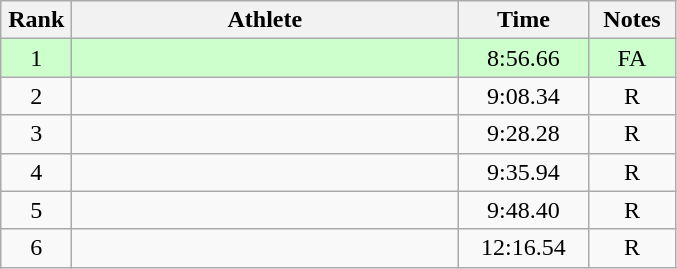<table class=wikitable style="text-align:center">
<tr>
<th width=40>Rank</th>
<th width=250>Athlete</th>
<th width=80>Time</th>
<th width=50>Notes</th>
</tr>
<tr bgcolor="ccffcc">
<td>1</td>
<td align="left"></td>
<td>8:56.66</td>
<td>FA</td>
</tr>
<tr>
<td>2</td>
<td align="left"></td>
<td>9:08.34</td>
<td>R</td>
</tr>
<tr>
<td>3</td>
<td align="left"></td>
<td>9:28.28</td>
<td>R</td>
</tr>
<tr>
<td>4</td>
<td align="left"></td>
<td>9:35.94</td>
<td>R</td>
</tr>
<tr>
<td>5</td>
<td align="left"></td>
<td>9:48.40</td>
<td>R</td>
</tr>
<tr>
<td>6</td>
<td align="left"></td>
<td>12:16.54</td>
<td>R</td>
</tr>
</table>
